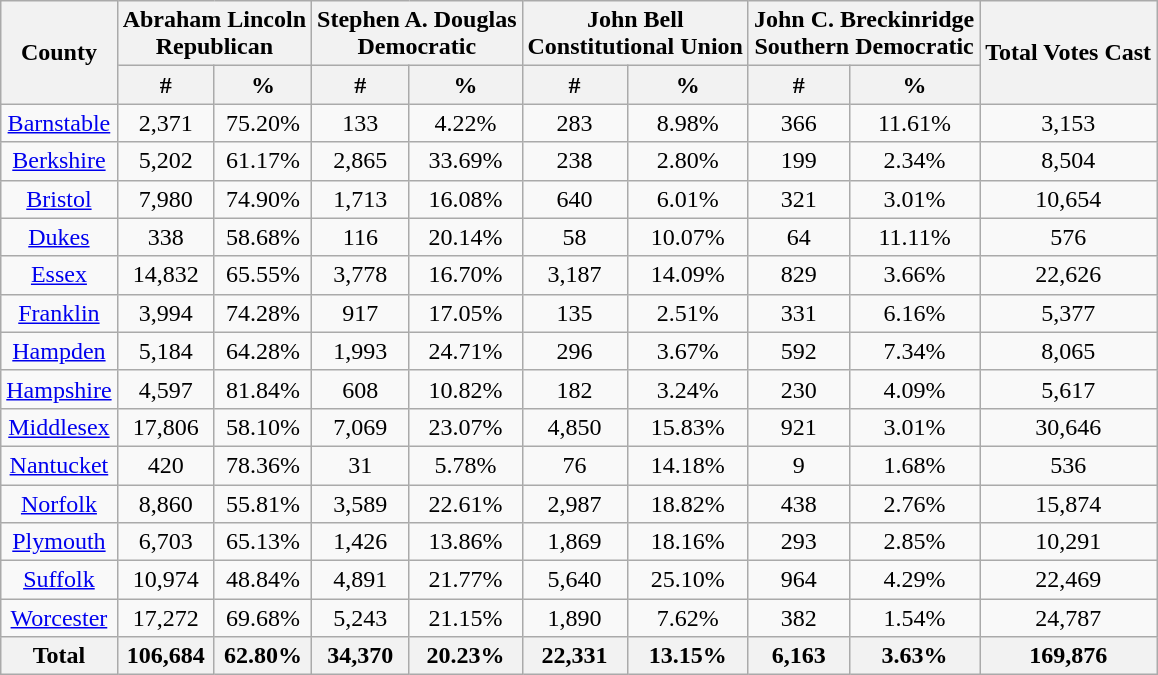<table class="wikitable sortable">
<tr>
<th rowspan="2">County</th>
<th colspan="2">Abraham Lincoln<br>Republican</th>
<th colspan="2">Stephen A. Douglas<br>Democratic</th>
<th colspan="2">John Bell<br>Constitutional Union</th>
<th colspan="2">John C. Breckinridge<br>Southern Democratic</th>
<th rowspan="2">Total Votes Cast</th>
</tr>
<tr style="text-align:center;">
<th>#</th>
<th>%</th>
<th>#</th>
<th>%</th>
<th>#</th>
<th>%</th>
<th>#</th>
<th>%</th>
</tr>
<tr style="text-align:center;">
<td><a href='#'>Barnstable</a></td>
<td>2,371</td>
<td>75.20%</td>
<td>133</td>
<td>4.22%</td>
<td>283</td>
<td>8.98%</td>
<td>366</td>
<td>11.61%</td>
<td>3,153</td>
</tr>
<tr style="text-align:center;">
<td><a href='#'>Berkshire</a></td>
<td>5,202</td>
<td>61.17%</td>
<td>2,865</td>
<td>33.69%</td>
<td>238</td>
<td>2.80%</td>
<td>199</td>
<td>2.34%</td>
<td>8,504</td>
</tr>
<tr style="text-align:center;">
<td><a href='#'>Bristol</a></td>
<td>7,980</td>
<td>74.90%</td>
<td>1,713</td>
<td>16.08%</td>
<td>640</td>
<td>6.01%</td>
<td>321</td>
<td>3.01%</td>
<td>10,654</td>
</tr>
<tr style="text-align:center;">
<td><a href='#'>Dukes</a></td>
<td>338</td>
<td>58.68%</td>
<td>116</td>
<td>20.14%</td>
<td>58</td>
<td>10.07%</td>
<td>64</td>
<td>11.11%</td>
<td>576</td>
</tr>
<tr style="text-align:center;">
<td><a href='#'>Essex</a></td>
<td>14,832</td>
<td>65.55%</td>
<td>3,778</td>
<td>16.70%</td>
<td>3,187</td>
<td>14.09%</td>
<td>829</td>
<td>3.66%</td>
<td>22,626</td>
</tr>
<tr style="text-align:center;">
<td><a href='#'>Franklin</a></td>
<td>3,994</td>
<td>74.28%</td>
<td>917</td>
<td>17.05%</td>
<td>135</td>
<td>2.51%</td>
<td>331</td>
<td>6.16%</td>
<td>5,377</td>
</tr>
<tr style="text-align:center;">
<td><a href='#'>Hampden</a></td>
<td>5,184</td>
<td>64.28%</td>
<td>1,993</td>
<td>24.71%</td>
<td>296</td>
<td>3.67%</td>
<td>592</td>
<td>7.34%</td>
<td>8,065</td>
</tr>
<tr style="text-align:center;">
<td><a href='#'>Hampshire</a></td>
<td>4,597</td>
<td>81.84%</td>
<td>608</td>
<td>10.82%</td>
<td>182</td>
<td>3.24%</td>
<td>230</td>
<td>4.09%</td>
<td>5,617</td>
</tr>
<tr style="text-align:center;">
<td><a href='#'>Middlesex</a></td>
<td>17,806</td>
<td>58.10%</td>
<td>7,069</td>
<td>23.07%</td>
<td>4,850</td>
<td>15.83%</td>
<td>921</td>
<td>3.01%</td>
<td>30,646</td>
</tr>
<tr style="text-align:center;">
<td><a href='#'>Nantucket</a></td>
<td>420</td>
<td>78.36%</td>
<td>31</td>
<td>5.78%</td>
<td>76</td>
<td>14.18%</td>
<td>9</td>
<td>1.68%</td>
<td>536</td>
</tr>
<tr style="text-align:center;">
<td><a href='#'>Norfolk</a></td>
<td>8,860</td>
<td>55.81%</td>
<td>3,589</td>
<td>22.61%</td>
<td>2,987</td>
<td>18.82%</td>
<td>438</td>
<td>2.76%</td>
<td>15,874</td>
</tr>
<tr style="text-align:center;">
<td><a href='#'>Plymouth</a></td>
<td>6,703</td>
<td>65.13%</td>
<td>1,426</td>
<td>13.86%</td>
<td>1,869</td>
<td>18.16%</td>
<td>293</td>
<td>2.85%</td>
<td>10,291</td>
</tr>
<tr style="text-align:center;">
<td><a href='#'>Suffolk</a></td>
<td>10,974</td>
<td>48.84%</td>
<td>4,891</td>
<td>21.77%</td>
<td>5,640</td>
<td>25.10%</td>
<td>964</td>
<td>4.29%</td>
<td>22,469</td>
</tr>
<tr style="text-align:center;">
<td><a href='#'>Worcester</a></td>
<td>17,272</td>
<td>69.68%</td>
<td>5,243</td>
<td>21.15%</td>
<td>1,890</td>
<td>7.62%</td>
<td>382</td>
<td>1.54%</td>
<td>24,787</td>
</tr>
<tr style="text-align:center;">
<th>Total</th>
<th>106,684</th>
<th>62.80%</th>
<th>34,370</th>
<th>20.23%</th>
<th>22,331</th>
<th>13.15%</th>
<th>6,163</th>
<th>3.63%</th>
<th>169,876</th>
</tr>
</table>
